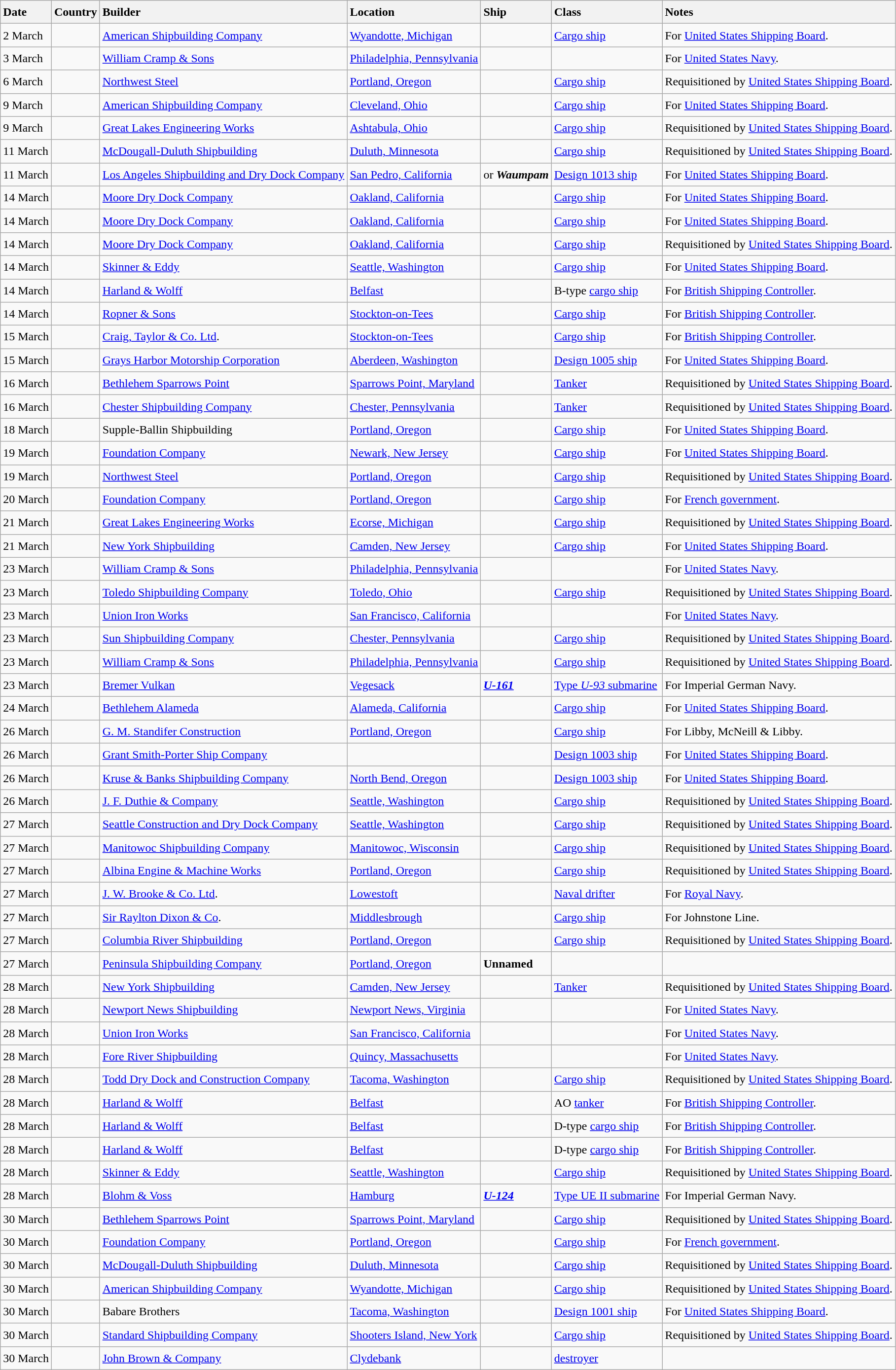<table class="wikitable sortable" style="font-size:1.00em; line-height:1.5em;">
<tr>
<th style="text-align: left;">Date</th>
<th style="text-align: left;">Country</th>
<th style="text-align: left;">Builder</th>
<th style="text-align: left;">Location</th>
<th style="text-align: left;">Ship</th>
<th style="text-align: left;">Class</th>
<th style="text-align: left;">Notes</th>
</tr>
<tr>
<td>2 March</td>
<td></td>
<td><a href='#'>American Shipbuilding Company</a></td>
<td><a href='#'>Wyandotte, Michigan</a></td>
<td><strong></strong></td>
<td><a href='#'>Cargo ship</a></td>
<td>For <a href='#'>United States Shipping Board</a>.</td>
</tr>
<tr>
<td>3 March</td>
<td></td>
<td><a href='#'>William Cramp & Sons</a></td>
<td><a href='#'>Philadelphia, Pennsylvania</a></td>
<td><strong></strong></td>
<td></td>
<td>For <a href='#'>United States Navy</a>.</td>
</tr>
<tr>
<td>6 March</td>
<td></td>
<td><a href='#'>Northwest Steel</a></td>
<td><a href='#'>Portland, Oregon</a></td>
<td><strong></strong></td>
<td><a href='#'>Cargo ship</a></td>
<td>Requisitioned by <a href='#'>United States Shipping Board</a>.</td>
</tr>
<tr>
<td>9 March</td>
<td></td>
<td><a href='#'>American Shipbuilding Company</a></td>
<td><a href='#'>Cleveland, Ohio</a></td>
<td><strong></strong></td>
<td><a href='#'>Cargo ship</a></td>
<td>For <a href='#'>United States Shipping Board</a>.</td>
</tr>
<tr>
<td>9 March</td>
<td></td>
<td><a href='#'>Great Lakes Engineering Works</a></td>
<td><a href='#'>Ashtabula, Ohio</a></td>
<td><strong></strong></td>
<td><a href='#'>Cargo ship</a></td>
<td>Requisitioned by <a href='#'>United States Shipping Board</a>.</td>
</tr>
<tr>
<td>11 March</td>
<td></td>
<td><a href='#'>McDougall-Duluth Shipbuilding</a></td>
<td><a href='#'>Duluth, Minnesota</a></td>
<td><strong></strong></td>
<td><a href='#'>Cargo ship</a></td>
<td>Requisitioned by <a href='#'>United States Shipping Board</a>.</td>
</tr>
<tr>
<td>11 March</td>
<td></td>
<td><a href='#'>Los Angeles Shipbuilding and Dry Dock Company</a></td>
<td><a href='#'>San Pedro, California</a></td>
<td><strong></strong> or <strong><em>Waumpam</em></strong></td>
<td><a href='#'>Design 1013 ship</a></td>
<td>For <a href='#'>United States Shipping Board</a>.</td>
</tr>
<tr>
<td>14 March</td>
<td></td>
<td><a href='#'>Moore Dry Dock Company</a></td>
<td><a href='#'>Oakland, California</a></td>
<td><strong></strong></td>
<td><a href='#'>Cargo ship</a></td>
<td>For <a href='#'>United States Shipping Board</a>.</td>
</tr>
<tr>
<td>14 March</td>
<td></td>
<td><a href='#'>Moore Dry Dock Company</a></td>
<td><a href='#'>Oakland, California</a></td>
<td><strong></strong></td>
<td><a href='#'>Cargo ship</a></td>
<td>For <a href='#'>United States Shipping Board</a>.</td>
</tr>
<tr>
<td>14 March</td>
<td></td>
<td><a href='#'>Moore Dry Dock Company</a></td>
<td><a href='#'>Oakland, California</a></td>
<td><strong></strong></td>
<td><a href='#'>Cargo ship</a></td>
<td>Requisitioned by <a href='#'>United States Shipping Board</a>.</td>
</tr>
<tr>
<td>14 March</td>
<td></td>
<td><a href='#'>Skinner & Eddy</a></td>
<td><a href='#'>Seattle, Washington</a></td>
<td><strong></strong></td>
<td><a href='#'>Cargo ship</a></td>
<td>For <a href='#'>United States Shipping Board</a>.</td>
</tr>
<tr ---->
<td>14 March</td>
<td></td>
<td><a href='#'>Harland & Wolff</a></td>
<td><a href='#'>Belfast</a></td>
<td><strong></strong></td>
<td>B-type <a href='#'>cargo ship</a></td>
<td>For <a href='#'>British Shipping Controller</a>.</td>
</tr>
<tr>
<td>14 March</td>
<td></td>
<td><a href='#'>Ropner & Sons</a></td>
<td><a href='#'>Stockton-on-Tees</a></td>
<td><strong></strong></td>
<td><a href='#'>Cargo ship</a></td>
<td>For <a href='#'>British Shipping Controller</a>.</td>
</tr>
<tr>
<td>15 March</td>
<td></td>
<td><a href='#'>Craig, Taylor & Co. Ltd</a>.</td>
<td><a href='#'>Stockton-on-Tees</a></td>
<td><strong></strong></td>
<td><a href='#'>Cargo ship</a></td>
<td>For <a href='#'>British Shipping Controller</a>.</td>
</tr>
<tr>
<td>15 March</td>
<td></td>
<td><a href='#'>Grays Harbor Motorship Corporation</a></td>
<td><a href='#'>Aberdeen, Washington</a></td>
<td><strong></strong></td>
<td><a href='#'>Design 1005 ship</a></td>
<td>For <a href='#'>United States Shipping Board</a>.</td>
</tr>
<tr>
<td>16 March</td>
<td></td>
<td><a href='#'>Bethlehem Sparrows Point</a></td>
<td><a href='#'>Sparrows Point, Maryland</a></td>
<td><strong></strong></td>
<td><a href='#'>Tanker</a></td>
<td>Requisitioned by <a href='#'>United States Shipping Board</a>.</td>
</tr>
<tr>
<td>16 March</td>
<td></td>
<td><a href='#'>Chester Shipbuilding Company</a></td>
<td><a href='#'>Chester, Pennsylvania</a></td>
<td><strong></strong></td>
<td><a href='#'>Tanker</a></td>
<td>Requisitioned by <a href='#'>United States Shipping Board</a>.</td>
</tr>
<tr>
<td>18 March</td>
<td></td>
<td>Supple-Ballin Shipbuilding</td>
<td><a href='#'>Portland, Oregon</a></td>
<td><strong></strong></td>
<td><a href='#'>Cargo ship</a></td>
<td>For <a href='#'>United States Shipping Board</a>.</td>
</tr>
<tr>
<td>19 March</td>
<td></td>
<td><a href='#'>Foundation Company</a></td>
<td><a href='#'>Newark, New Jersey</a></td>
<td><strong></strong></td>
<td><a href='#'>Cargo ship</a></td>
<td>For <a href='#'>United States Shipping Board</a>.</td>
</tr>
<tr>
<td>19 March</td>
<td></td>
<td><a href='#'>Northwest Steel</a></td>
<td><a href='#'>Portland, Oregon</a></td>
<td><strong></strong></td>
<td><a href='#'>Cargo ship</a></td>
<td>Requisitioned by <a href='#'>United States Shipping Board</a>.</td>
</tr>
<tr>
<td>20 March</td>
<td></td>
<td><a href='#'>Foundation Company</a></td>
<td><a href='#'>Portland, Oregon</a></td>
<td><strong></strong></td>
<td><a href='#'>Cargo ship</a></td>
<td>For <a href='#'>French government</a>.</td>
</tr>
<tr>
<td>21 March</td>
<td></td>
<td><a href='#'>Great Lakes Engineering Works</a></td>
<td><a href='#'>Ecorse, Michigan</a></td>
<td><strong></strong></td>
<td><a href='#'>Cargo ship</a></td>
<td>Requisitioned by <a href='#'>United States Shipping Board</a>.</td>
</tr>
<tr>
<td>21 March</td>
<td></td>
<td><a href='#'>New York Shipbuilding</a></td>
<td><a href='#'>Camden, New Jersey</a></td>
<td><strong></strong></td>
<td><a href='#'>Cargo ship</a></td>
<td>For <a href='#'>United States Shipping Board</a>.</td>
</tr>
<tr>
<td>23 March</td>
<td></td>
<td><a href='#'>William Cramp & Sons</a></td>
<td><a href='#'>Philadelphia, Pennsylvania</a></td>
<td><strong></strong></td>
<td></td>
<td>For <a href='#'>United States Navy</a>.</td>
</tr>
<tr>
<td>23 March</td>
<td></td>
<td><a href='#'>Toledo Shipbuilding Company</a></td>
<td><a href='#'>Toledo, Ohio</a></td>
<td><strong></strong></td>
<td><a href='#'>Cargo ship</a></td>
<td>Requisitioned by <a href='#'>United States Shipping Board</a>.</td>
</tr>
<tr>
<td>23 March</td>
<td></td>
<td><a href='#'>Union Iron Works</a></td>
<td><a href='#'>San Francisco, California</a></td>
<td><strong></strong></td>
<td></td>
<td>For <a href='#'>United States Navy</a>.</td>
</tr>
<tr>
<td>23 March</td>
<td></td>
<td><a href='#'>Sun Shipbuilding Company</a></td>
<td><a href='#'>Chester, Pennsylvania</a></td>
<td><strong></strong></td>
<td><a href='#'>Cargo ship</a></td>
<td>Requisitioned by <a href='#'>United States Shipping Board</a>.</td>
</tr>
<tr>
<td>23 March</td>
<td></td>
<td><a href='#'>William Cramp & Sons</a></td>
<td><a href='#'>Philadelphia, Pennsylvania</a></td>
<td><strong></strong></td>
<td><a href='#'>Cargo ship</a></td>
<td>Requisitioned by <a href='#'>United States Shipping Board</a>.</td>
</tr>
<tr>
<td>23 March</td>
<td></td>
<td><a href='#'>Bremer Vulkan</a></td>
<td><a href='#'>Vegesack</a></td>
<td><strong><a href='#'><em>U-161</em></a></strong></td>
<td><a href='#'>Type <em>U-93</em> submarine</a></td>
<td>For Imperial German Navy.</td>
</tr>
<tr>
<td>24 March</td>
<td></td>
<td><a href='#'>Bethlehem Alameda</a></td>
<td><a href='#'>Alameda, California</a></td>
<td><strong></strong></td>
<td><a href='#'>Cargo ship</a></td>
<td>For <a href='#'>United States Shipping Board</a>.</td>
</tr>
<tr>
<td>26 March</td>
<td></td>
<td><a href='#'>G. M. Standifer Construction</a></td>
<td><a href='#'>Portland, Oregon</a></td>
<td><strong></strong></td>
<td><a href='#'>Cargo ship</a></td>
<td>For Libby, McNeill & Libby.</td>
</tr>
<tr>
<td>26 March</td>
<td></td>
<td><a href='#'>Grant Smith-Porter Ship Company</a></td>
<td></td>
<td><strong></strong></td>
<td><a href='#'>Design 1003 ship</a></td>
<td>For <a href='#'>United States Shipping Board</a>.</td>
</tr>
<tr>
<td>26 March</td>
<td></td>
<td><a href='#'>Kruse & Banks Shipbuilding Company</a></td>
<td><a href='#'>North Bend, Oregon</a></td>
<td><strong></strong></td>
<td><a href='#'>Design 1003 ship</a></td>
<td>For <a href='#'>United States Shipping Board</a>.</td>
</tr>
<tr>
<td>26 March</td>
<td></td>
<td><a href='#'>J. F. Duthie & Company</a></td>
<td><a href='#'>Seattle, Washington</a></td>
<td><strong></strong></td>
<td><a href='#'>Cargo ship</a></td>
<td>Requisitioned by <a href='#'>United States Shipping Board</a>.</td>
</tr>
<tr>
<td>27 March</td>
<td></td>
<td><a href='#'>Seattle Construction and Dry Dock Company</a></td>
<td><a href='#'>Seattle, Washington</a></td>
<td><strong></strong></td>
<td><a href='#'>Cargo ship</a></td>
<td>Requisitioned by <a href='#'>United States Shipping Board</a>.</td>
</tr>
<tr>
<td>27 March</td>
<td></td>
<td><a href='#'>Manitowoc Shipbuilding Company</a></td>
<td><a href='#'>Manitowoc, Wisconsin</a></td>
<td><strong></strong></td>
<td><a href='#'>Cargo ship</a></td>
<td>Requisitioned by <a href='#'>United States Shipping Board</a>.</td>
</tr>
<tr>
<td>27 March</td>
<td></td>
<td><a href='#'>Albina Engine & Machine Works</a></td>
<td><a href='#'>Portland, Oregon</a></td>
<td><strong></strong></td>
<td><a href='#'>Cargo ship</a></td>
<td>Requisitioned by <a href='#'>United States Shipping Board</a>.</td>
</tr>
<tr --->
<td>27 March</td>
<td></td>
<td><a href='#'>J. W. Brooke & Co. Ltd</a>.</td>
<td><a href='#'>Lowestoft</a></td>
<td><strong></strong></td>
<td><a href='#'>Naval drifter</a></td>
<td>For <a href='#'>Royal Navy</a>.</td>
</tr>
<tr>
<td>27 March</td>
<td></td>
<td><a href='#'>Sir Raylton Dixon & Co</a>.</td>
<td><a href='#'>Middlesbrough</a></td>
<td><strong></strong></td>
<td><a href='#'>Cargo ship</a></td>
<td>For Johnstone Line.</td>
</tr>
<tr>
<td>27 March</td>
<td></td>
<td><a href='#'>Columbia River Shipbuilding</a></td>
<td><a href='#'>Portland, Oregon</a></td>
<td><strong></strong></td>
<td><a href='#'>Cargo ship</a></td>
<td>Requisitioned by <a href='#'>United States Shipping Board</a>.</td>
</tr>
<tr>
<td>27 March</td>
<td></td>
<td><a href='#'>Peninsula Shipbuilding Company</a></td>
<td><a href='#'>Portland, Oregon</a></td>
<td><strong>Unnamed</strong></td>
<td></td>
<td></td>
</tr>
<tr>
<td>28 March</td>
<td></td>
<td><a href='#'>New York Shipbuilding</a></td>
<td><a href='#'>Camden, New Jersey</a></td>
<td><strong></strong></td>
<td><a href='#'>Tanker</a></td>
<td>Requisitioned by <a href='#'>United States Shipping Board</a>.</td>
</tr>
<tr>
<td>28 March</td>
<td></td>
<td><a href='#'>Newport News Shipbuilding</a></td>
<td><a href='#'>Newport News, Virginia</a></td>
<td><strong></strong></td>
<td></td>
<td>For <a href='#'>United States Navy</a>.</td>
</tr>
<tr>
<td>28 March</td>
<td></td>
<td><a href='#'>Union Iron Works</a></td>
<td><a href='#'>San Francisco, California</a></td>
<td><strong></strong></td>
<td></td>
<td>For <a href='#'>United States Navy</a>.</td>
</tr>
<tr>
<td>28 March</td>
<td></td>
<td><a href='#'>Fore River Shipbuilding</a></td>
<td><a href='#'>Quincy, Massachusetts</a></td>
<td><strong></strong></td>
<td></td>
<td>For <a href='#'>United States Navy</a>.</td>
</tr>
<tr>
<td>28 March</td>
<td></td>
<td><a href='#'>Todd Dry Dock and Construction Company</a></td>
<td><a href='#'>Tacoma, Washington</a></td>
<td><strong></strong></td>
<td><a href='#'>Cargo ship</a></td>
<td>Requisitioned by <a href='#'>United States Shipping Board</a>.</td>
</tr>
<tr ---->
<td>28 March</td>
<td></td>
<td><a href='#'>Harland & Wolff</a></td>
<td><a href='#'>Belfast</a></td>
<td><strong></strong></td>
<td>AO <a href='#'>tanker</a></td>
<td>For <a href='#'>British Shipping Controller</a>.</td>
</tr>
<tr ---->
<td>28 March</td>
<td></td>
<td><a href='#'>Harland & Wolff</a></td>
<td><a href='#'>Belfast</a></td>
<td><strong></strong></td>
<td>D-type <a href='#'>cargo ship</a></td>
<td>For <a href='#'>British Shipping Controller</a>.</td>
</tr>
<tr ---->
<td>28 March</td>
<td></td>
<td><a href='#'>Harland & Wolff</a></td>
<td><a href='#'>Belfast</a></td>
<td><strong></strong></td>
<td>D-type <a href='#'>cargo ship</a></td>
<td>For <a href='#'>British Shipping Controller</a>.</td>
</tr>
<tr>
<td>28 March</td>
<td></td>
<td><a href='#'>Skinner & Eddy</a></td>
<td><a href='#'>Seattle, Washington</a></td>
<td><strong></strong></td>
<td><a href='#'>Cargo ship</a></td>
<td>Requisitioned by <a href='#'>United States Shipping Board</a>.</td>
</tr>
<tr>
<td>28 March</td>
<td></td>
<td><a href='#'>Blohm & Voss</a></td>
<td><a href='#'>Hamburg</a></td>
<td><strong><a href='#'><em>U-124</em></a></strong></td>
<td><a href='#'>Type UE II submarine</a></td>
<td>For Imperial German Navy.</td>
</tr>
<tr>
<td>30 March</td>
<td></td>
<td><a href='#'>Bethlehem Sparrows Point</a></td>
<td><a href='#'>Sparrows Point, Maryland</a></td>
<td><strong></strong></td>
<td><a href='#'>Cargo ship</a></td>
<td>Requisitioned by <a href='#'>United States Shipping Board</a>.</td>
</tr>
<tr>
<td>30 March</td>
<td></td>
<td><a href='#'>Foundation Company</a></td>
<td><a href='#'>Portland, Oregon</a></td>
<td><strong></strong></td>
<td><a href='#'>Cargo ship</a></td>
<td>For <a href='#'>French government</a>.</td>
</tr>
<tr>
<td>30 March</td>
<td></td>
<td><a href='#'>McDougall-Duluth Shipbuilding</a></td>
<td><a href='#'>Duluth, Minnesota</a></td>
<td><strong></strong></td>
<td><a href='#'>Cargo ship</a></td>
<td>Requisitioned by <a href='#'>United States Shipping Board</a>.</td>
</tr>
<tr>
<td>30 March</td>
<td></td>
<td><a href='#'>American Shipbuilding Company</a></td>
<td><a href='#'>Wyandotte, Michigan</a></td>
<td><strong></strong></td>
<td><a href='#'>Cargo ship</a></td>
<td>Requisitioned by <a href='#'>United States Shipping Board</a>.</td>
</tr>
<tr>
<td>30 March</td>
<td></td>
<td>Babare Brothers</td>
<td><a href='#'>Tacoma, Washington</a></td>
<td><strong></strong></td>
<td><a href='#'>Design 1001 ship</a></td>
<td>For <a href='#'>United States Shipping Board</a>.</td>
</tr>
<tr>
<td>30 March</td>
<td></td>
<td><a href='#'>Standard Shipbuilding Company</a></td>
<td><a href='#'>Shooters Island, New York</a></td>
<td><strong></strong></td>
<td><a href='#'>Cargo ship</a></td>
<td>Requisitioned by <a href='#'>United States Shipping Board</a>.</td>
</tr>
<tr>
<td>30 March</td>
<td></td>
<td><a href='#'>John Brown & Company</a></td>
<td><a href='#'>Clydebank</a></td>
<td><strong></strong></td>
<td> <a href='#'>destroyer</a></td>
<td></td>
</tr>
</table>
